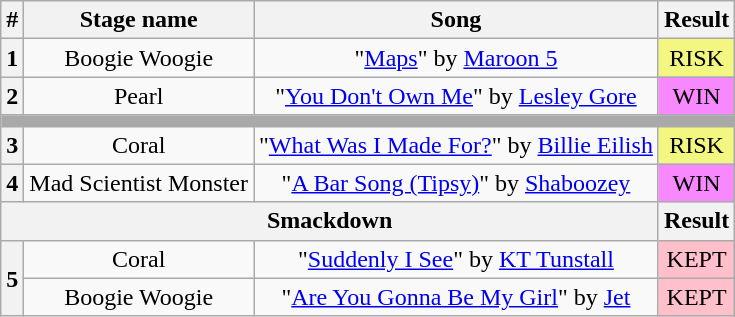<table class="wikitable plainrowheaders" style="text-align: center;">
<tr>
<th>#</th>
<th>Stage name</th>
<th>Song</th>
<th>Result</th>
</tr>
<tr>
<th>1</th>
<td>Boogie Woogie</td>
<td>"<a href='#'>Maps</a>" by <a href='#'>Maroon 5</a></td>
<td bgcolor=#F3F781>RISK</td>
</tr>
<tr>
<th>2</th>
<td>Pearl</td>
<td>"<a href='#'>You Don't Own Me</a>" by <a href='#'>Lesley Gore</a></td>
<td bgcolor=#F888FD>WIN</td>
</tr>
<tr>
<td colspan="4" style="background:darkgray"></td>
</tr>
<tr>
<th>3</th>
<td>Coral</td>
<td>"<a href='#'>What Was I Made For?</a>" by <a href='#'>Billie Eilish</a></td>
<td bgcolor=#F3F781>RISK</td>
</tr>
<tr>
<th>4</th>
<td>Mad Scientist Monster</td>
<td>"<a href='#'>A Bar Song (Tipsy)</a>" by <a href='#'>Shaboozey</a></td>
<td bgcolor=#F888FD>WIN</td>
</tr>
<tr>
<th colspan=3>Smackdown</th>
<th>Result</th>
</tr>
<tr>
<th rowspan=4>5</th>
<td>Coral</td>
<td>"<a href='#'>Suddenly I See</a>" by <a href='#'>KT Tunstall</a></td>
<td bgcolor=pink>KEPT</td>
</tr>
<tr>
<td>Boogie Woogie</td>
<td>"<a href='#'>Are You Gonna Be My Girl</a>" by <a href='#'>Jet</a></td>
<td bgcolor=pink>KEPT</td>
</tr>
</table>
